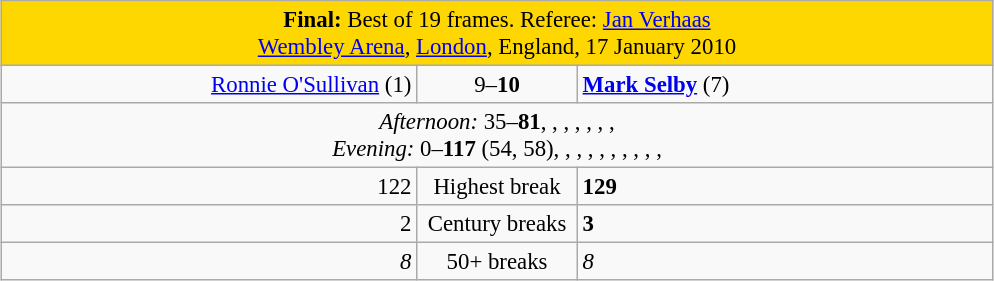<table class="wikitable" style="font-size: 95%; margin: 1em auto 1em auto;">
<tr>
<td colspan="3" align="center" bgcolor="#ffd700"><strong>Final:</strong> Best of 19 frames. Referee: <a href='#'>Jan Verhaas</a><br><a href='#'>Wembley Arena</a>, <a href='#'>London</a>, England, 17 January 2010</td>
</tr>
<tr>
<td width = "270" align="right"><a href='#'>Ronnie O'Sullivan</a> (1)<br></td>
<td width = "100" align="center">9–<strong>10</strong></td>
<td width = "270"><strong><a href='#'>Mark Selby</a></strong> (7) <br></td>
</tr>
<tr>
<td colspan="3" align="center" style="font-size: 100%"><em>Afternoon:</em> 35–<strong>81</strong>, , , , , , ,  <br><em>Evening:</em> 0–<strong>117</strong> (54, 58), , , , , , , , , , </td>
</tr>
<tr>
<td align="right">122</td>
<td align="center">Highest break</td>
<td><strong>129</strong></td>
</tr>
<tr>
<td align="right">2</td>
<td align="center">Century breaks</td>
<td><strong>3</strong></td>
</tr>
<tr>
<td align="right"><em>8</em></td>
<td align="center">50+ breaks</td>
<td><em>8</em></td>
</tr>
</table>
